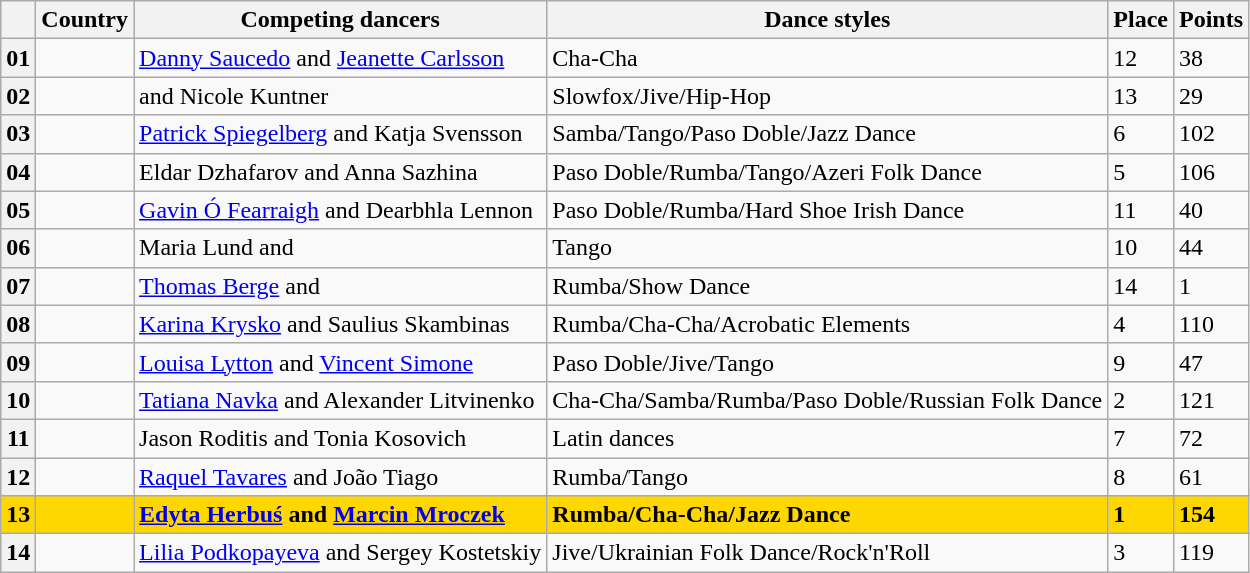<table class="sortable wikitable plainrowheaders">
<tr>
<th scope="col"></th>
<th scope="col">Country</th>
<th scope="col">Competing dancers</th>
<th scope="col">Dance styles</th>
<th scope="col">Place</th>
<th scope="col">Points</th>
</tr>
<tr>
<th scope="row" style="text-align:center;">01</th>
<td></td>
<td><a href='#'>Danny Saucedo</a> and <a href='#'>Jeanette Carlsson</a></td>
<td>Cha-Cha</td>
<td>12</td>
<td>38</td>
</tr>
<tr>
<th scope="row" style="text-align:center;">02</th>
<td></td>
<td> and Nicole Kuntner</td>
<td>Slowfox/Jive/Hip-Hop</td>
<td>13</td>
<td>29</td>
</tr>
<tr>
<th scope="row" style="text-align:center;">03</th>
<td></td>
<td><a href='#'>Patrick Spiegelberg</a> and Katja Svensson</td>
<td>Samba/Tango/Paso Doble/Jazz Dance</td>
<td>6</td>
<td>102</td>
</tr>
<tr>
<th scope="row" style="text-align:center;">04</th>
<td></td>
<td>Eldar Dzhafarov and Anna Sazhina</td>
<td>Paso Doble/Rumba/Tango/Azeri Folk Dance</td>
<td>5</td>
<td>106</td>
</tr>
<tr>
<th scope="row" style="text-align:center;">05</th>
<td></td>
<td><a href='#'>Gavin Ó Fearraigh</a> and Dearbhla Lennon</td>
<td>Paso Doble/Rumba/Hard Shoe Irish Dance</td>
<td>11</td>
<td>40</td>
</tr>
<tr>
<th scope="row" style="text-align:center;">06</th>
<td></td>
<td>Maria Lund and </td>
<td>Tango</td>
<td>10</td>
<td>44</td>
</tr>
<tr>
<th scope="row" style="text-align:center;">07</th>
<td></td>
<td><a href='#'>Thomas Berge</a> and </td>
<td>Rumba/Show Dance</td>
<td>14</td>
<td>1</td>
</tr>
<tr>
<th scope="row" style="text-align:center;">08</th>
<td></td>
<td><a href='#'>Karina Krysko</a> and Saulius Skambinas</td>
<td>Rumba/Cha-Cha/Acrobatic Elements</td>
<td>4</td>
<td>110</td>
</tr>
<tr>
<th scope="row" style="text-align:center;">09</th>
<td></td>
<td><a href='#'>Louisa Lytton</a> and <a href='#'>Vincent Simone</a></td>
<td>Paso Doble/Jive/Tango</td>
<td>9</td>
<td>47</td>
</tr>
<tr>
<th scope="row" style="text-align:center;">10</th>
<td></td>
<td><a href='#'>Tatiana Navka</a> and Alexander Litvinenko</td>
<td>Cha-Cha/Samba/Rumba/Paso Doble/Russian Folk Dance</td>
<td>2</td>
<td>121</td>
</tr>
<tr>
<th scope="row" style="text-align:center;">11</th>
<td></td>
<td>Jason Roditis and Tonia Kosovich</td>
<td>Latin dances</td>
<td>7</td>
<td>72</td>
</tr>
<tr>
<th scope="row" style="text-align:center;">12</th>
<td></td>
<td><a href='#'>Raquel Tavares</a> and João Tiago</td>
<td>Rumba/Tango</td>
<td>8</td>
<td>61</td>
</tr>
<tr style="font-weight:bold; background:gold;">
<th scope="row" style="text-align:center; font-weight:bold; background:gold">13</th>
<td></td>
<td><a href='#'>Edyta Herbuś</a> and <a href='#'>Marcin Mroczek</a></td>
<td>Rumba/Cha-Cha/Jazz Dance</td>
<td>1</td>
<td>154</td>
</tr>
<tr>
<th scope="row" style="text-align:center;">14</th>
<td></td>
<td><a href='#'>Lilia Podkopayeva</a> and Sergey Kostetskiy</td>
<td>Jive/Ukrainian Folk Dance/Rock'n'Roll</td>
<td>3</td>
<td>119</td>
</tr>
</table>
